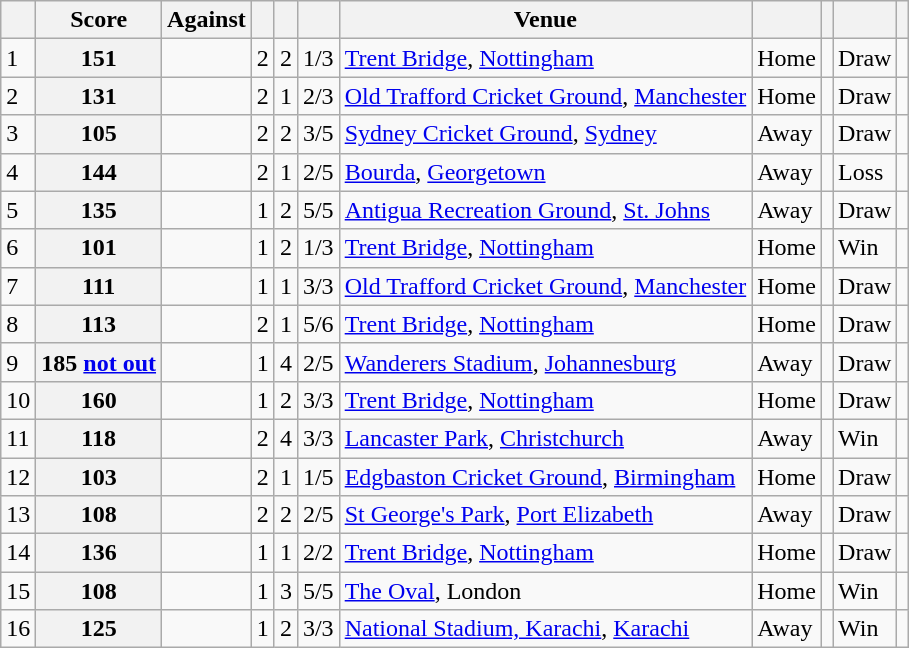<table class="wikitable sortable">
<tr>
<th></th>
<th>Score</th>
<th>Against</th>
<th><a href='#'></a></th>
<th><a href='#'></a></th>
<th></th>
<th>Venue</th>
<th></th>
<th></th>
<th></th>
<th class="unsortable" scope="col"></th>
</tr>
<tr>
<td>1</td>
<th scope="row"> 151</th>
<td></td>
<td>2</td>
<td>2</td>
<td>1/3</td>
<td><a href='#'>Trent Bridge</a>, <a href='#'>Nottingham</a></td>
<td>Home</td>
<td></td>
<td>Draw</td>
<td></td>
</tr>
<tr>
<td>2</td>
<th scope="row"> 131</th>
<td></td>
<td>2</td>
<td>1</td>
<td>2/3</td>
<td><a href='#'>Old Trafford Cricket Ground</a>, <a href='#'>Manchester</a></td>
<td>Home</td>
<td></td>
<td>Draw</td>
<td></td>
</tr>
<tr>
<td>3</td>
<th scope="row"> 105</th>
<td></td>
<td>2</td>
<td>2</td>
<td>3/5</td>
<td><a href='#'>Sydney Cricket Ground</a>, <a href='#'>Sydney</a></td>
<td>Away</td>
<td></td>
<td>Draw</td>
<td></td>
</tr>
<tr>
<td>4</td>
<th scope="row"> 144</th>
<td></td>
<td>2</td>
<td>1</td>
<td>2/5</td>
<td><a href='#'>Bourda</a>, <a href='#'>Georgetown</a></td>
<td>Away</td>
<td></td>
<td>Loss</td>
<td></td>
</tr>
<tr>
<td>5</td>
<th scope="row"> 135</th>
<td></td>
<td>1</td>
<td>2</td>
<td>5/5</td>
<td><a href='#'>Antigua Recreation Ground</a>, <a href='#'>St. Johns</a></td>
<td>Away</td>
<td></td>
<td>Draw</td>
<td></td>
</tr>
<tr>
<td>6</td>
<th scope="row"> 101</th>
<td></td>
<td>1</td>
<td>2</td>
<td>1/3</td>
<td><a href='#'>Trent Bridge</a>, <a href='#'>Nottingham</a></td>
<td>Home</td>
<td></td>
<td>Win</td>
<td></td>
</tr>
<tr>
<td>7</td>
<th scope="row"> 111</th>
<td></td>
<td>1</td>
<td>1</td>
<td>3/3</td>
<td><a href='#'>Old Trafford Cricket Ground</a>, <a href='#'>Manchester</a></td>
<td>Home</td>
<td></td>
<td>Draw</td>
<td></td>
</tr>
<tr>
<td>8</td>
<th scope="row"> 113</th>
<td></td>
<td>2</td>
<td>1</td>
<td>5/6</td>
<td><a href='#'>Trent Bridge</a>, <a href='#'>Nottingham</a></td>
<td>Home</td>
<td></td>
<td>Draw</td>
<td></td>
</tr>
<tr>
<td>9</td>
<th scope="row"> 185 <a href='#'>not out</a></th>
<td></td>
<td>1</td>
<td>4</td>
<td>2/5</td>
<td><a href='#'>Wanderers Stadium</a>, <a href='#'>Johannesburg</a></td>
<td>Away</td>
<td></td>
<td>Draw</td>
<td></td>
</tr>
<tr>
<td>10</td>
<th scope="row"> 160</th>
<td></td>
<td>1</td>
<td>2</td>
<td>3/3</td>
<td><a href='#'>Trent Bridge</a>, <a href='#'>Nottingham</a></td>
<td>Home</td>
<td></td>
<td>Draw</td>
<td></td>
</tr>
<tr>
<td>11</td>
<th scope="row"> 118</th>
<td></td>
<td>2</td>
<td>4</td>
<td>3/3</td>
<td><a href='#'>Lancaster Park</a>, <a href='#'>Christchurch</a></td>
<td>Away</td>
<td></td>
<td>Win</td>
<td></td>
</tr>
<tr>
<td>12</td>
<th scope="row"> 103</th>
<td></td>
<td>2</td>
<td>1</td>
<td>1/5</td>
<td><a href='#'>Edgbaston Cricket Ground</a>, <a href='#'>Birmingham</a></td>
<td>Home</td>
<td></td>
<td>Draw</td>
<td></td>
</tr>
<tr>
<td>13</td>
<th scope="row"> 108</th>
<td></td>
<td>2</td>
<td>2</td>
<td>2/5</td>
<td><a href='#'>St George's Park</a>, <a href='#'>Port Elizabeth</a></td>
<td>Away</td>
<td></td>
<td>Draw</td>
<td></td>
</tr>
<tr>
<td>14</td>
<th scope="row"> 136</th>
<td></td>
<td>1</td>
<td>1</td>
<td>2/2</td>
<td><a href='#'>Trent Bridge</a>, <a href='#'>Nottingham</a></td>
<td>Home</td>
<td></td>
<td>Draw</td>
<td></td>
</tr>
<tr>
<td>15</td>
<th scope="row"> 108</th>
<td></td>
<td>1</td>
<td>3</td>
<td>5/5</td>
<td><a href='#'>The Oval</a>, London</td>
<td>Home</td>
<td></td>
<td>Win</td>
<td></td>
</tr>
<tr>
<td>16</td>
<th scope="row"> 125</th>
<td></td>
<td>1</td>
<td>2</td>
<td>3/3</td>
<td><a href='#'>National Stadium, Karachi</a>, <a href='#'>Karachi</a></td>
<td>Away</td>
<td></td>
<td>Win</td>
<td></td>
</tr>
</table>
